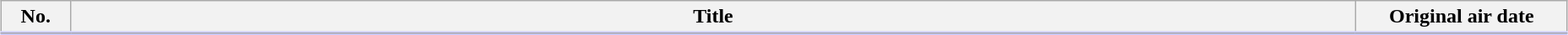<table class="plainrowheaders wikitable" style="width:98%; margin:auto; background:#FFF;">
<tr style="border-bottom: 3px solid #CCF;">
<th style="width:3em;">No.</th>
<th>Title</th>
<th style="width:10em;">Original air date</th>
</tr>
<tr>
</tr>
</table>
